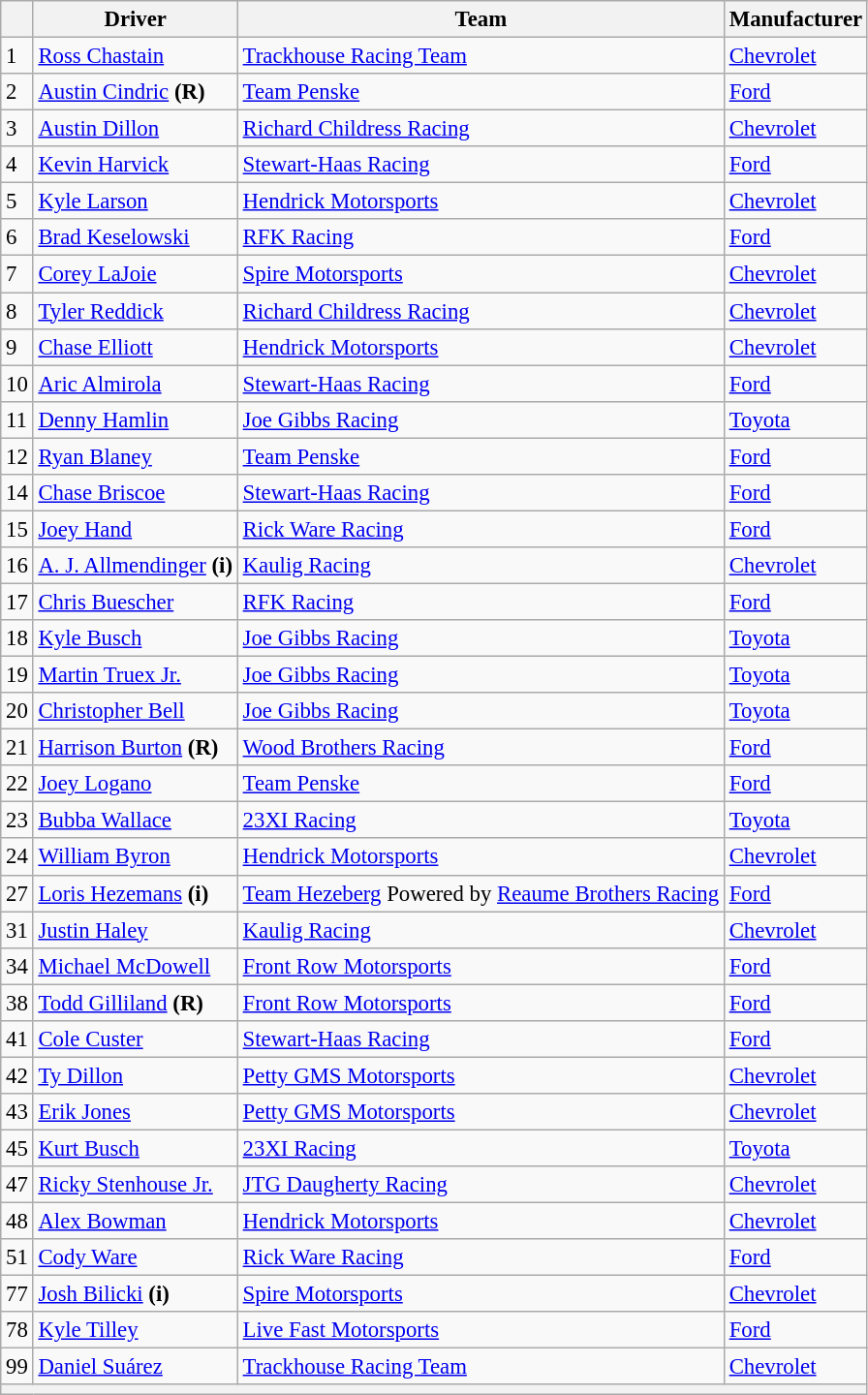<table class="wikitable" style="font-size:95%">
<tr>
<th></th>
<th>Driver</th>
<th>Team</th>
<th>Manufacturer</th>
</tr>
<tr>
<td>1</td>
<td><a href='#'>Ross Chastain</a></td>
<td><a href='#'>Trackhouse Racing Team</a></td>
<td><a href='#'>Chevrolet</a></td>
</tr>
<tr>
<td>2</td>
<td><a href='#'>Austin Cindric</a> <strong>(R)</strong></td>
<td><a href='#'>Team Penske</a></td>
<td><a href='#'>Ford</a></td>
</tr>
<tr>
<td>3</td>
<td><a href='#'>Austin Dillon</a></td>
<td><a href='#'>Richard Childress Racing</a></td>
<td><a href='#'>Chevrolet</a></td>
</tr>
<tr>
<td>4</td>
<td><a href='#'>Kevin Harvick</a></td>
<td><a href='#'>Stewart-Haas Racing</a></td>
<td><a href='#'>Ford</a></td>
</tr>
<tr>
<td>5</td>
<td><a href='#'>Kyle Larson</a></td>
<td><a href='#'>Hendrick Motorsports</a></td>
<td><a href='#'>Chevrolet</a></td>
</tr>
<tr>
<td>6</td>
<td><a href='#'>Brad Keselowski</a></td>
<td><a href='#'>RFK Racing</a></td>
<td><a href='#'>Ford</a></td>
</tr>
<tr>
<td>7</td>
<td><a href='#'>Corey LaJoie</a></td>
<td><a href='#'>Spire Motorsports</a></td>
<td><a href='#'>Chevrolet</a></td>
</tr>
<tr>
<td>8</td>
<td><a href='#'>Tyler Reddick</a></td>
<td><a href='#'>Richard Childress Racing</a></td>
<td><a href='#'>Chevrolet</a></td>
</tr>
<tr>
<td>9</td>
<td><a href='#'>Chase Elliott</a></td>
<td><a href='#'>Hendrick Motorsports</a></td>
<td><a href='#'>Chevrolet</a></td>
</tr>
<tr>
<td>10</td>
<td><a href='#'>Aric Almirola</a></td>
<td><a href='#'>Stewart-Haas Racing</a></td>
<td><a href='#'>Ford</a></td>
</tr>
<tr>
<td>11</td>
<td><a href='#'>Denny Hamlin</a></td>
<td><a href='#'>Joe Gibbs Racing</a></td>
<td><a href='#'>Toyota</a></td>
</tr>
<tr>
<td>12</td>
<td><a href='#'>Ryan Blaney</a></td>
<td><a href='#'>Team Penske</a></td>
<td><a href='#'>Ford</a></td>
</tr>
<tr>
<td>14</td>
<td><a href='#'>Chase Briscoe</a></td>
<td><a href='#'>Stewart-Haas Racing</a></td>
<td><a href='#'>Ford</a></td>
</tr>
<tr>
<td>15</td>
<td><a href='#'>Joey Hand</a></td>
<td><a href='#'>Rick Ware Racing</a></td>
<td><a href='#'>Ford</a></td>
</tr>
<tr>
<td>16</td>
<td><a href='#'>A. J. Allmendinger</a> <strong>(i)</strong></td>
<td><a href='#'>Kaulig Racing</a></td>
<td><a href='#'>Chevrolet</a></td>
</tr>
<tr>
<td>17</td>
<td><a href='#'>Chris Buescher</a></td>
<td><a href='#'>RFK Racing</a></td>
<td><a href='#'>Ford</a></td>
</tr>
<tr>
<td>18</td>
<td><a href='#'>Kyle Busch</a></td>
<td><a href='#'>Joe Gibbs Racing</a></td>
<td><a href='#'>Toyota</a></td>
</tr>
<tr>
<td>19</td>
<td><a href='#'>Martin Truex Jr.</a></td>
<td><a href='#'>Joe Gibbs Racing</a></td>
<td><a href='#'>Toyota</a></td>
</tr>
<tr>
<td>20</td>
<td><a href='#'>Christopher Bell</a></td>
<td><a href='#'>Joe Gibbs Racing</a></td>
<td><a href='#'>Toyota</a></td>
</tr>
<tr>
<td>21</td>
<td><a href='#'>Harrison Burton</a> <strong>(R)</strong></td>
<td><a href='#'>Wood Brothers Racing</a></td>
<td><a href='#'>Ford</a></td>
</tr>
<tr>
<td>22</td>
<td><a href='#'>Joey Logano</a></td>
<td><a href='#'>Team Penske</a></td>
<td><a href='#'>Ford</a></td>
</tr>
<tr>
<td>23</td>
<td><a href='#'>Bubba Wallace</a></td>
<td><a href='#'>23XI Racing</a></td>
<td><a href='#'>Toyota</a></td>
</tr>
<tr>
<td>24</td>
<td><a href='#'>William Byron</a></td>
<td><a href='#'>Hendrick Motorsports</a></td>
<td><a href='#'>Chevrolet</a></td>
</tr>
<tr>
<td>27</td>
<td><a href='#'>Loris Hezemans</a> <strong>(i)</strong></td>
<td><a href='#'>Team Hezeberg</a> Powered by <a href='#'>Reaume Brothers Racing</a></td>
<td><a href='#'>Ford</a></td>
</tr>
<tr>
<td>31</td>
<td><a href='#'>Justin Haley</a></td>
<td><a href='#'>Kaulig Racing</a></td>
<td><a href='#'>Chevrolet</a></td>
</tr>
<tr>
<td>34</td>
<td><a href='#'>Michael McDowell</a></td>
<td><a href='#'>Front Row Motorsports</a></td>
<td><a href='#'>Ford</a></td>
</tr>
<tr>
<td>38</td>
<td><a href='#'>Todd Gilliland</a> <strong>(R)</strong></td>
<td><a href='#'>Front Row Motorsports</a></td>
<td><a href='#'>Ford</a></td>
</tr>
<tr>
<td>41</td>
<td><a href='#'>Cole Custer</a></td>
<td><a href='#'>Stewart-Haas Racing</a></td>
<td><a href='#'>Ford</a></td>
</tr>
<tr>
<td>42</td>
<td><a href='#'>Ty Dillon</a></td>
<td><a href='#'>Petty GMS Motorsports</a></td>
<td><a href='#'>Chevrolet</a></td>
</tr>
<tr>
<td>43</td>
<td><a href='#'>Erik Jones</a></td>
<td><a href='#'>Petty GMS Motorsports</a></td>
<td><a href='#'>Chevrolet</a></td>
</tr>
<tr>
<td>45</td>
<td><a href='#'>Kurt Busch</a></td>
<td><a href='#'>23XI Racing</a></td>
<td><a href='#'>Toyota</a></td>
</tr>
<tr>
<td>47</td>
<td><a href='#'>Ricky Stenhouse Jr.</a></td>
<td><a href='#'>JTG Daugherty Racing</a></td>
<td><a href='#'>Chevrolet</a></td>
</tr>
<tr>
<td>48</td>
<td><a href='#'>Alex Bowman</a></td>
<td><a href='#'>Hendrick Motorsports</a></td>
<td><a href='#'>Chevrolet</a></td>
</tr>
<tr>
<td>51</td>
<td><a href='#'>Cody Ware</a></td>
<td><a href='#'>Rick Ware Racing</a></td>
<td><a href='#'>Ford</a></td>
</tr>
<tr>
<td>77</td>
<td><a href='#'>Josh Bilicki</a> <strong>(i)</strong></td>
<td><a href='#'>Spire Motorsports</a></td>
<td><a href='#'>Chevrolet</a></td>
</tr>
<tr>
<td>78</td>
<td><a href='#'>Kyle Tilley</a></td>
<td><a href='#'>Live Fast Motorsports</a></td>
<td><a href='#'>Ford</a></td>
</tr>
<tr>
<td>99</td>
<td><a href='#'>Daniel Suárez</a></td>
<td><a href='#'>Trackhouse Racing Team</a></td>
<td><a href='#'>Chevrolet</a></td>
</tr>
<tr>
<th colspan="4"></th>
</tr>
</table>
